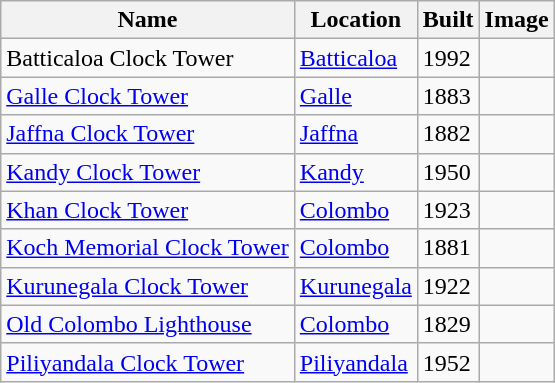<table class="wikitable">
<tr>
<th>Name</th>
<th>Location</th>
<th>Built</th>
<th>Image</th>
</tr>
<tr>
<td>Batticaloa Clock Tower</td>
<td><a href='#'>Batticaloa</a></td>
<td>1992</td>
<td></td>
</tr>
<tr>
<td><a href='#'>Galle Clock Tower</a></td>
<td><a href='#'>Galle</a></td>
<td>1883</td>
<td></td>
</tr>
<tr>
<td><a href='#'>Jaffna Clock Tower</a></td>
<td><a href='#'>Jaffna</a></td>
<td>1882</td>
<td></td>
</tr>
<tr>
<td><a href='#'>Kandy Clock Tower</a></td>
<td><a href='#'>Kandy</a></td>
<td>1950</td>
<td></td>
</tr>
<tr>
<td><a href='#'>Khan Clock Tower</a></td>
<td><a href='#'>Colombo</a></td>
<td>1923</td>
<td></td>
</tr>
<tr>
<td><a href='#'>Koch Memorial Clock Tower</a></td>
<td><a href='#'>Colombo</a></td>
<td>1881</td>
<td></td>
</tr>
<tr>
<td><a href='#'>Kurunegala Clock Tower</a></td>
<td><a href='#'>Kurunegala</a></td>
<td>1922</td>
<td></td>
</tr>
<tr>
<td><a href='#'>Old Colombo Lighthouse</a></td>
<td><a href='#'>Colombo</a></td>
<td>1829</td>
<td></td>
</tr>
<tr>
<td><a href='#'>Piliyandala Clock Tower</a></td>
<td><a href='#'>Piliyandala</a></td>
<td>1952</td>
<td></td>
</tr>
</table>
